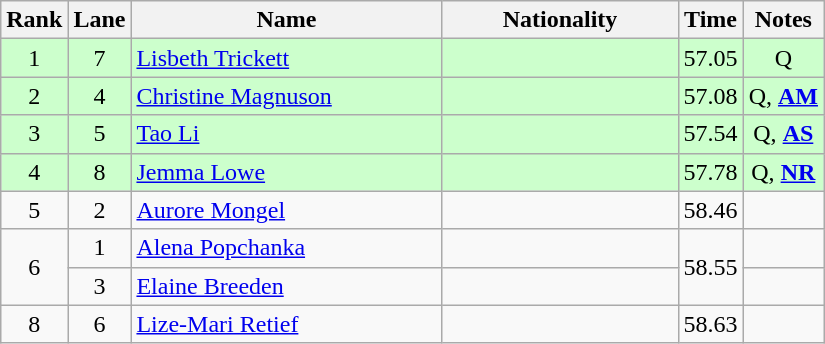<table class="wikitable" style="text-align:center">
<tr>
<th>Rank</th>
<th>Lane</th>
<th width=200>Name</th>
<th width=150>Nationality</th>
<th>Time</th>
<th>Notes</th>
</tr>
<tr bgcolor=ccffcc>
<td>1</td>
<td>7</td>
<td align=left><a href='#'>Lisbeth Trickett</a></td>
<td align=left></td>
<td>57.05</td>
<td>Q</td>
</tr>
<tr bgcolor=ccffcc>
<td>2</td>
<td>4</td>
<td align=left><a href='#'>Christine Magnuson</a></td>
<td align=left></td>
<td>57.08</td>
<td>Q, <strong><a href='#'>AM</a></strong></td>
</tr>
<tr bgcolor=ccffcc>
<td>3</td>
<td>5</td>
<td align=left><a href='#'>Tao Li</a></td>
<td align=left></td>
<td>57.54</td>
<td>Q, <strong><a href='#'>AS</a></strong></td>
</tr>
<tr bgcolor=ccffcc>
<td>4</td>
<td>8</td>
<td align=left><a href='#'>Jemma Lowe</a></td>
<td align=left></td>
<td>57.78</td>
<td>Q, <strong><a href='#'>NR</a></strong></td>
</tr>
<tr>
<td>5</td>
<td>2</td>
<td align=left><a href='#'>Aurore Mongel</a></td>
<td align=left></td>
<td>58.46</td>
<td></td>
</tr>
<tr>
<td rowspan=2>6</td>
<td>1</td>
<td align=left><a href='#'>Alena Popchanka</a></td>
<td align=left></td>
<td rowspan=2>58.55</td>
<td></td>
</tr>
<tr>
<td>3</td>
<td align=left><a href='#'>Elaine Breeden</a></td>
<td align=left></td>
<td></td>
</tr>
<tr>
<td>8</td>
<td>6</td>
<td align=left><a href='#'>Lize-Mari Retief</a></td>
<td align=left></td>
<td>58.63</td>
<td></td>
</tr>
</table>
